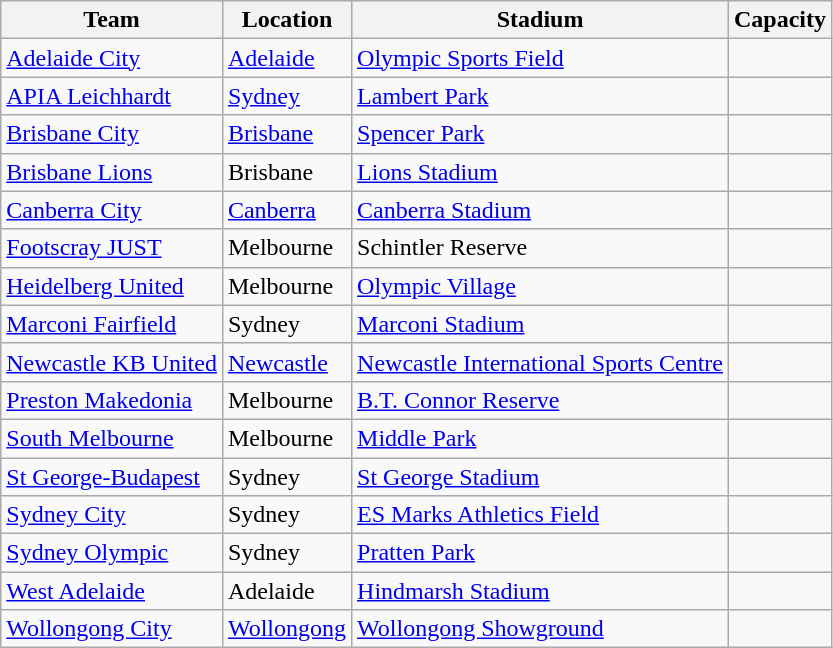<table class="wikitable sortable">
<tr>
<th>Team</th>
<th>Location</th>
<th>Stadium</th>
<th>Capacity</th>
</tr>
<tr>
<td><a href='#'>Adelaide City</a></td>
<td><a href='#'>Adelaide</a> </td>
<td><a href='#'>Olympic Sports Field</a></td>
<td style="text-align:center"></td>
</tr>
<tr>
<td><a href='#'>APIA Leichhardt</a></td>
<td><a href='#'>Sydney</a> </td>
<td><a href='#'>Lambert Park</a></td>
<td style="text-align:center"></td>
</tr>
<tr>
<td><a href='#'>Brisbane City</a></td>
<td><a href='#'>Brisbane</a> </td>
<td><a href='#'>Spencer Park</a></td>
<td style="text-align:center"></td>
</tr>
<tr>
<td><a href='#'>Brisbane Lions</a></td>
<td>Brisbane </td>
<td><a href='#'>Lions Stadium</a></td>
<td style="text-align:center"></td>
</tr>
<tr>
<td><a href='#'>Canberra City</a></td>
<td><a href='#'>Canberra</a></td>
<td><a href='#'>Canberra Stadium</a></td>
<td style="text-align:center"></td>
</tr>
<tr>
<td><a href='#'>Footscray JUST</a></td>
<td>Melbourne </td>
<td>Schintler Reserve</td>
<td style="text-align:center"></td>
</tr>
<tr>
<td><a href='#'>Heidelberg United</a></td>
<td>Melbourne </td>
<td><a href='#'>Olympic Village</a></td>
<td style="text-align:center"></td>
</tr>
<tr>
<td><a href='#'>Marconi Fairfield</a></td>
<td>Sydney </td>
<td><a href='#'>Marconi Stadium</a></td>
<td style="text-align:center"></td>
</tr>
<tr>
<td><a href='#'>Newcastle KB United</a></td>
<td><a href='#'>Newcastle</a></td>
<td><a href='#'>Newcastle International Sports Centre</a></td>
<td style="text-align:center"></td>
</tr>
<tr>
<td><a href='#'>Preston Makedonia</a></td>
<td>Melbourne </td>
<td><a href='#'>B.T. Connor Reserve</a></td>
<td style="text-align:center"></td>
</tr>
<tr>
<td><a href='#'>South Melbourne</a></td>
<td>Melbourne </td>
<td><a href='#'>Middle Park</a></td>
<td style="text-align:center"></td>
</tr>
<tr>
<td><a href='#'>St George-Budapest</a></td>
<td>Sydney </td>
<td><a href='#'>St George Stadium</a></td>
<td style="text-align:center"></td>
</tr>
<tr>
<td><a href='#'>Sydney City</a></td>
<td>Sydney </td>
<td><a href='#'>ES Marks Athletics Field</a></td>
<td style="text-align:center"></td>
</tr>
<tr>
<td><a href='#'>Sydney Olympic</a></td>
<td>Sydney </td>
<td><a href='#'>Pratten Park</a></td>
<td style="text-align:center"></td>
</tr>
<tr>
<td><a href='#'>West Adelaide</a></td>
<td>Adelaide </td>
<td><a href='#'>Hindmarsh Stadium</a></td>
<td style="text-align:center"></td>
</tr>
<tr>
<td><a href='#'>Wollongong City</a></td>
<td><a href='#'>Wollongong</a></td>
<td><a href='#'>Wollongong Showground</a></td>
<td style="text-align:center"></td>
</tr>
</table>
